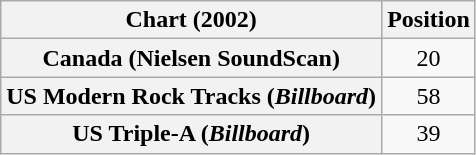<table class="wikitable sortable plainrowheaders" style="text-align:center">
<tr>
<th>Chart (2002)</th>
<th>Position</th>
</tr>
<tr>
<th scope="row">Canada (Nielsen SoundScan)</th>
<td>20</td>
</tr>
<tr>
<th scope="row">US Modern Rock Tracks (<em>Billboard</em>)</th>
<td>58</td>
</tr>
<tr>
<th scope="row">US Triple-A (<em>Billboard</em>)</th>
<td>39</td>
</tr>
</table>
